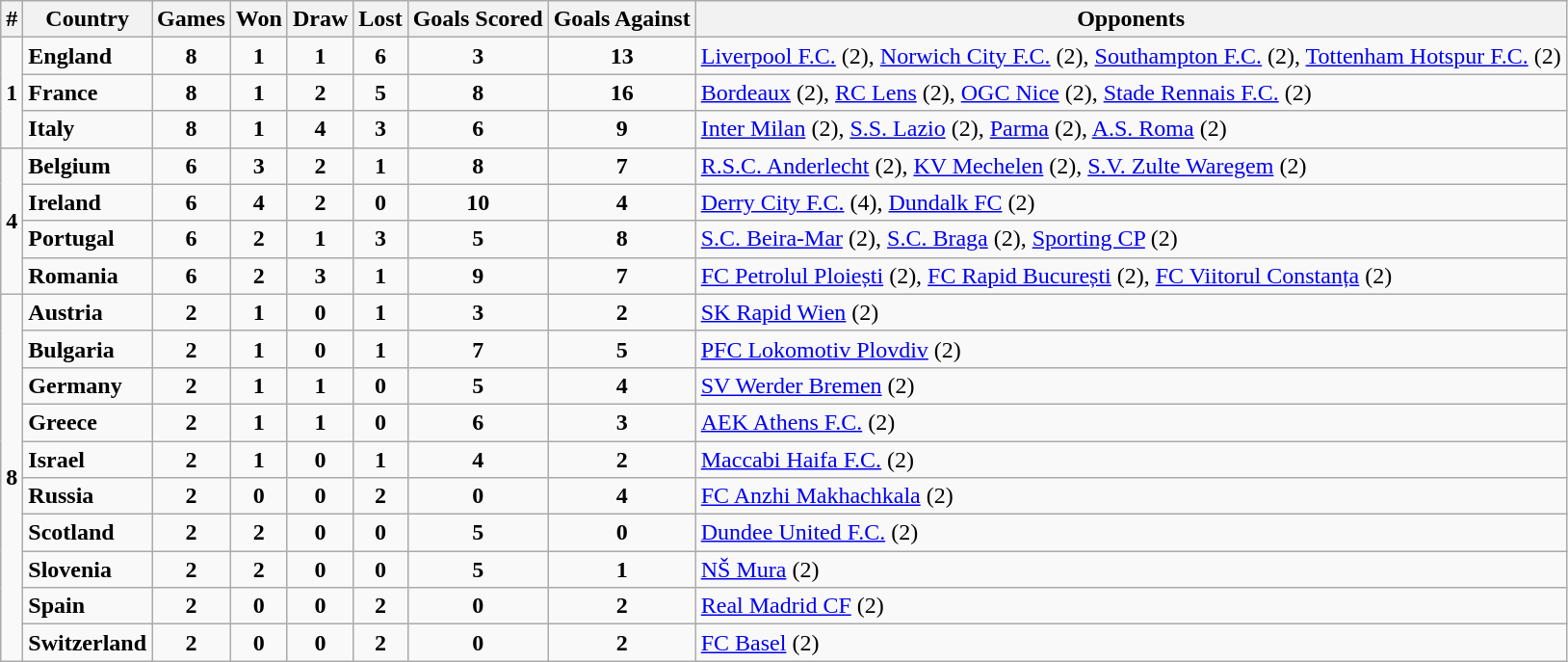<table class="wikitable sortable" style="text-align: center">
<tr>
<th><strong>#</strong></th>
<th><strong>Country</strong></th>
<th><strong>Games</strong></th>
<th><strong>Won</strong></th>
<th><strong>Draw</strong></th>
<th><strong>Lost</strong></th>
<th><strong>Goals Scored</strong></th>
<th><strong>Goals Against</strong></th>
<th><strong>Opponents</strong></th>
</tr>
<tr>
<td rowspan="3"><strong>1</strong></td>
<td align=left><strong> England</strong></td>
<td><strong>8</strong></td>
<td><strong>1</strong></td>
<td><strong>1</strong></td>
<td><strong>6</strong></td>
<td><strong>3</strong></td>
<td><strong>13</strong></td>
<td align=left><a href='#'>Liverpool F.C.</a> (2), <a href='#'>Norwich City F.C.</a> (2), <a href='#'>Southampton F.C.</a> (2), <a href='#'>Tottenham Hotspur F.C.</a> (2)</td>
</tr>
<tr>
<td align=left><strong> France</strong></td>
<td><strong>8</strong></td>
<td><strong>1</strong></td>
<td><strong>2</strong></td>
<td><strong>5</strong></td>
<td><strong>8</strong></td>
<td><strong>16</strong></td>
<td align=left><a href='#'>Bordeaux</a> (2), <a href='#'>RC Lens</a> (2), <a href='#'>OGC Nice</a> (2), <a href='#'>Stade Rennais F.C.</a> (2)</td>
</tr>
<tr>
<td align=left><strong> Italy</strong></td>
<td><strong>8</strong></td>
<td><strong>1</strong></td>
<td><strong>4</strong></td>
<td><strong>3</strong></td>
<td><strong>6</strong></td>
<td><strong>9</strong></td>
<td align=left><a href='#'>Inter Milan</a> (2), <a href='#'>S.S. Lazio</a> (2), <a href='#'>Parma</a> (2), <a href='#'>A.S. Roma</a> (2)</td>
</tr>
<tr>
<td rowspan="4"><strong>4</strong></td>
<td align=left><strong> Belgium</strong></td>
<td><strong>6</strong></td>
<td><strong>3</strong></td>
<td><strong>2</strong></td>
<td><strong>1</strong></td>
<td><strong>8</strong></td>
<td><strong>7</strong></td>
<td align=left><a href='#'>R.S.C. Anderlecht</a> (2), <a href='#'>KV Mechelen</a> (2), <a href='#'>S.V. Zulte Waregem</a> (2)</td>
</tr>
<tr>
<td align=left><strong> Ireland</strong></td>
<td><strong>6</strong></td>
<td><strong>4</strong></td>
<td><strong>2</strong></td>
<td><strong>0</strong></td>
<td><strong>10</strong></td>
<td><strong>4</strong></td>
<td align=left><a href='#'>Derry City F.C.</a> (4), <a href='#'>Dundalk FC</a> (2)</td>
</tr>
<tr>
<td align=left><strong> Portugal</strong></td>
<td><strong>6</strong></td>
<td><strong>2</strong></td>
<td><strong>1</strong></td>
<td><strong>3</strong></td>
<td><strong>5</strong></td>
<td><strong>8</strong></td>
<td align=left><a href='#'>S.C. Beira-Mar</a> (2), <a href='#'>S.C. Braga</a> (2), <a href='#'>Sporting CP</a> (2)</td>
</tr>
<tr>
<td align=left><strong> Romania</strong></td>
<td><strong>6</strong></td>
<td><strong>2</strong></td>
<td><strong>3</strong></td>
<td><strong>1</strong></td>
<td><strong>9</strong></td>
<td><strong>7</strong></td>
<td align=left><a href='#'>FC Petrolul Ploiești</a> (2), <a href='#'>FC Rapid București</a> (2), <a href='#'>FC Viitorul Constanța</a> (2)</td>
</tr>
<tr>
<td rowspan="10"><strong>8</strong></td>
<td align=left><strong> Austria</strong></td>
<td><strong>2</strong></td>
<td><strong>1</strong></td>
<td><strong>0</strong></td>
<td><strong>1</strong></td>
<td><strong>3</strong></td>
<td><strong>2</strong></td>
<td align=left><a href='#'>SK Rapid Wien</a> (2)</td>
</tr>
<tr>
<td align=left><strong> Bulgaria</strong></td>
<td><strong>2</strong></td>
<td><strong>1</strong></td>
<td><strong>0</strong></td>
<td><strong>1</strong></td>
<td><strong>7</strong></td>
<td><strong>5</strong></td>
<td align=left><a href='#'>PFC Lokomotiv Plovdiv</a> (2)</td>
</tr>
<tr>
<td align=left><strong> Germany</strong></td>
<td><strong>2</strong></td>
<td><strong>1</strong></td>
<td><strong>1</strong></td>
<td><strong>0</strong></td>
<td><strong>5</strong></td>
<td><strong>4</strong></td>
<td align=left><a href='#'>SV Werder Bremen</a> (2)</td>
</tr>
<tr>
<td align=left><strong> Greece</strong></td>
<td><strong>2</strong></td>
<td><strong>1</strong></td>
<td><strong>1</strong></td>
<td><strong>0</strong></td>
<td><strong>6</strong></td>
<td><strong>3</strong></td>
<td align=left><a href='#'>AEK Athens F.C.</a> (2)</td>
</tr>
<tr>
<td align=left><strong> Israel</strong></td>
<td><strong>2</strong></td>
<td><strong>1</strong></td>
<td><strong>0</strong></td>
<td><strong>1</strong></td>
<td><strong>4</strong></td>
<td><strong>2</strong></td>
<td align=left><a href='#'>Maccabi Haifa F.C.</a> (2)</td>
</tr>
<tr>
<td align=left><strong> Russia</strong></td>
<td><strong>2</strong></td>
<td><strong>0</strong></td>
<td><strong>0</strong></td>
<td><strong>2</strong></td>
<td><strong>0</strong></td>
<td><strong>4</strong></td>
<td align=left><a href='#'>FC Anzhi Makhachkala</a> (2)</td>
</tr>
<tr>
<td align=left><strong> Scotland</strong></td>
<td><strong>2</strong></td>
<td><strong>2</strong></td>
<td><strong>0</strong></td>
<td><strong>0</strong></td>
<td><strong>5</strong></td>
<td><strong>0</strong></td>
<td align=left><a href='#'>Dundee United F.C.</a> (2)</td>
</tr>
<tr>
<td align=left><strong> Slovenia</strong></td>
<td><strong>2</strong></td>
<td><strong>2</strong></td>
<td><strong>0</strong></td>
<td><strong>0</strong></td>
<td><strong>5</strong></td>
<td><strong>1</strong></td>
<td align=left><a href='#'>NŠ Mura</a> (2)</td>
</tr>
<tr>
<td align=left><strong> Spain</strong></td>
<td><strong>2</strong></td>
<td><strong>0</strong></td>
<td><strong>0</strong></td>
<td><strong>2</strong></td>
<td><strong>0</strong></td>
<td><strong>2</strong></td>
<td align=left><a href='#'>Real Madrid CF</a> (2)</td>
</tr>
<tr>
<td align=left><strong> Switzerland</strong></td>
<td><strong>2</strong></td>
<td><strong>0</strong></td>
<td><strong>0</strong></td>
<td><strong>2</strong></td>
<td><strong>0</strong></td>
<td><strong>2</strong></td>
<td align=left><a href='#'>FC Basel</a> (2)</td>
</tr>
</table>
